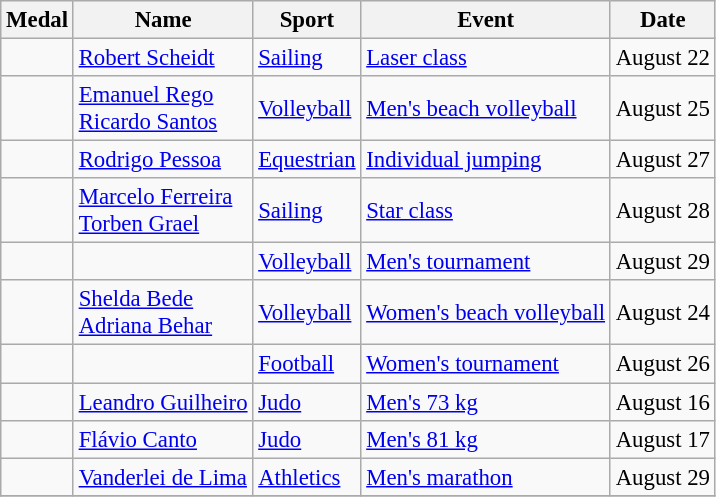<table class="wikitable sortable" style="font-size: 95%;">
<tr>
<th>Medal</th>
<th>Name</th>
<th>Sport</th>
<th>Event</th>
<th>Date</th>
</tr>
<tr>
<td></td>
<td><a href='#'>Robert Scheidt</a></td>
<td><a href='#'>Sailing</a></td>
<td><a href='#'>Laser class</a></td>
<td>August 22</td>
</tr>
<tr>
<td></td>
<td><a href='#'>Emanuel Rego</a><br><a href='#'>Ricardo Santos</a></td>
<td><a href='#'>Volleyball</a></td>
<td><a href='#'>Men's beach volleyball</a></td>
<td>August 25</td>
</tr>
<tr>
<td></td>
<td><a href='#'>Rodrigo Pessoa</a></td>
<td><a href='#'>Equestrian</a></td>
<td><a href='#'>Individual jumping</a></td>
<td>August 27</td>
</tr>
<tr>
<td></td>
<td><a href='#'>Marcelo Ferreira</a><br><a href='#'>Torben Grael</a></td>
<td><a href='#'>Sailing</a></td>
<td><a href='#'>Star class</a></td>
<td>August 28</td>
</tr>
<tr>
<td></td>
<td><br></td>
<td><a href='#'>Volleyball</a></td>
<td><a href='#'>Men's tournament</a></td>
<td>August 29</td>
</tr>
<tr>
<td></td>
<td><a href='#'>Shelda Bede</a><br><a href='#'>Adriana Behar</a></td>
<td><a href='#'>Volleyball</a></td>
<td><a href='#'>Women's beach volleyball</a></td>
<td>August 24</td>
</tr>
<tr>
<td></td>
<td><br></td>
<td><a href='#'>Football</a></td>
<td><a href='#'>Women's tournament</a></td>
<td>August 26</td>
</tr>
<tr>
<td></td>
<td><a href='#'>Leandro Guilheiro</a></td>
<td><a href='#'>Judo</a></td>
<td><a href='#'>Men's 73 kg</a></td>
<td>August 16</td>
</tr>
<tr>
<td></td>
<td><a href='#'>Flávio Canto</a></td>
<td><a href='#'>Judo</a></td>
<td><a href='#'>Men's 81 kg</a></td>
<td>August 17</td>
</tr>
<tr>
<td></td>
<td><a href='#'>Vanderlei de Lima</a></td>
<td><a href='#'>Athletics</a></td>
<td><a href='#'>Men's marathon</a></td>
<td>August 29</td>
</tr>
<tr>
</tr>
</table>
